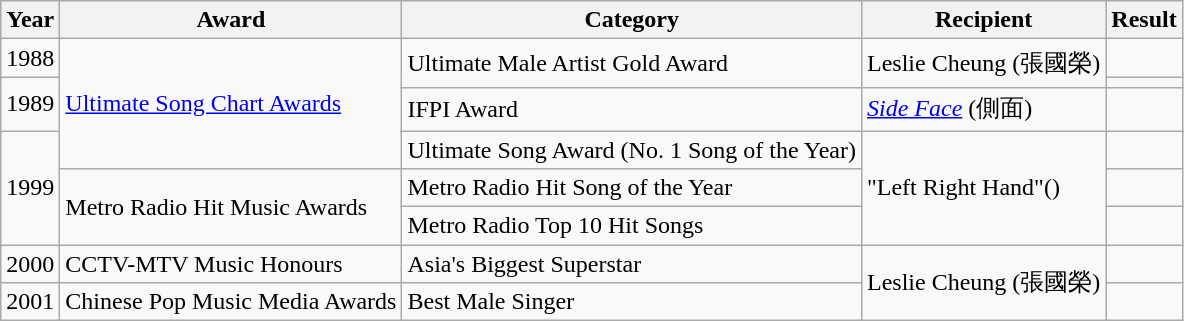<table class="wikitable">
<tr>
<th>Year</th>
<th>Award</th>
<th>Category</th>
<th>Recipient</th>
<th>Result</th>
</tr>
<tr>
<td>1988</td>
<td rowspan="4"><a href='#'>Ultimate Song Chart Awards</a></td>
<td rowspan="2">Ultimate Male Artist Gold Award</td>
<td rowspan="2">Leslie Cheung (張國榮)</td>
<td></td>
</tr>
<tr>
<td rowspan="2">1989</td>
<td></td>
</tr>
<tr>
<td>IFPI Award</td>
<td><em><a href='#'>Side Face</a></em> (側面)</td>
<td></td>
</tr>
<tr>
<td rowspan="3">1999</td>
<td>Ultimate Song Award (No. 1 Song of the Year)</td>
<td rowspan="3">"Left Right Hand"()</td>
<td></td>
</tr>
<tr>
<td rowspan="2">Metro Radio Hit Music Awards</td>
<td>Metro Radio Hit Song of the Year</td>
<td></td>
</tr>
<tr>
<td>Metro Radio Top 10 Hit Songs</td>
<td></td>
</tr>
<tr>
<td>2000</td>
<td>CCTV-MTV Music Honours</td>
<td>Asia's Biggest Superstar</td>
<td rowspan="2">Leslie Cheung (張國榮)</td>
<td></td>
</tr>
<tr>
<td>2001</td>
<td>Chinese Pop Music Media Awards</td>
<td>Best Male Singer</td>
<td></td>
</tr>
</table>
